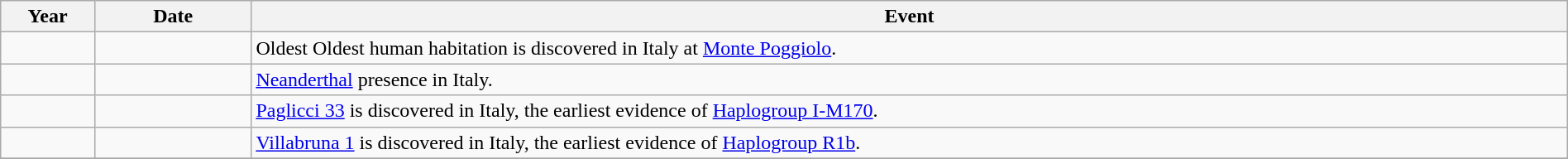<table class="wikitable" width="100%">
<tr>
<th style="width:6%">Year</th>
<th style="width:10%">Date</th>
<th>Event</th>
</tr>
<tr>
<td></td>
<td></td>
<td>Oldest Oldest human habitation is discovered in Italy at <a href='#'>Monte Poggiolo</a>.</td>
</tr>
<tr>
<td></td>
<td></td>
<td><a href='#'>Neanderthal</a> presence in Italy.</td>
</tr>
<tr>
<td></td>
<td></td>
<td><a href='#'>Paglicci 33</a> is discovered in Italy, the earliest evidence of <a href='#'>Haplogroup I-M170</a>.</td>
</tr>
<tr>
<td></td>
<td></td>
<td><a href='#'>Villabruna 1</a> is discovered in Italy, the earliest evidence of <a href='#'>Haplogroup R1b</a>.</td>
</tr>
<tr>
</tr>
</table>
